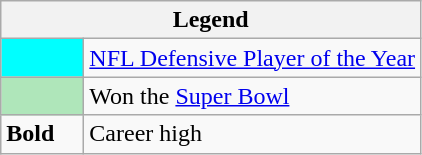<table class="wikitable mw-collapsible">
<tr>
<th colspan="2">Legend</th>
</tr>
<tr>
<td style="background:#00ffff; width:3em;"></td>
<td><a href='#'>NFL Defensive Player of the Year</a></td>
</tr>
<tr>
<td style="background:#afe6ba; width:3em;"></td>
<td>Won the <a href='#'>Super Bowl</a></td>
</tr>
<tr>
<td><strong>Bold</strong></td>
<td>Career high</td>
</tr>
</table>
